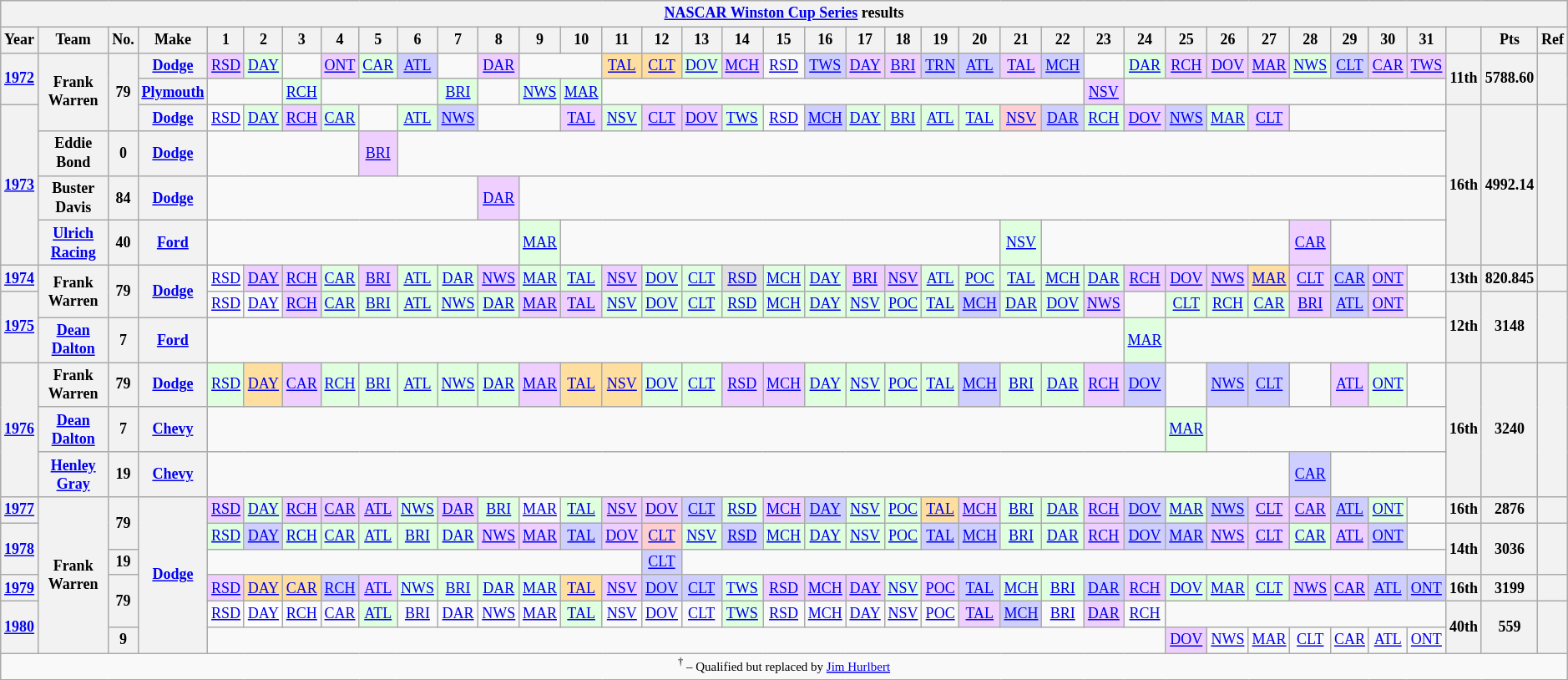<table class="wikitable" style="text-align:center; font-size:75%">
<tr>
<th colspan=40><a href='#'>NASCAR Winston Cup Series</a> results</th>
</tr>
<tr>
<th>Year</th>
<th>Team</th>
<th>No.</th>
<th>Make</th>
<th>1</th>
<th>2</th>
<th>3</th>
<th>4</th>
<th>5</th>
<th>6</th>
<th>7</th>
<th>8</th>
<th>9</th>
<th>10</th>
<th>11</th>
<th>12</th>
<th>13</th>
<th>14</th>
<th>15</th>
<th>16</th>
<th>17</th>
<th>18</th>
<th>19</th>
<th>20</th>
<th>21</th>
<th>22</th>
<th>23</th>
<th>24</th>
<th>25</th>
<th>26</th>
<th>27</th>
<th>28</th>
<th>29</th>
<th>30</th>
<th>31</th>
<th></th>
<th>Pts</th>
<th>Ref</th>
</tr>
<tr>
<th rowspan=2><a href='#'>1972</a></th>
<th rowspan=3>Frank Warren</th>
<th rowspan=3>79</th>
<th><a href='#'>Dodge</a></th>
<td style="background:#EFCFFF;"><a href='#'>RSD</a><br></td>
<td style="background:#DFFFDF;"><a href='#'>DAY</a><br></td>
<td></td>
<td style="background:#EFCFFF;"><a href='#'>ONT</a><br></td>
<td style="background:#DFFFDF;"><a href='#'>CAR</a><br></td>
<td style="Background:#CFCFFF;"><a href='#'>ATL</a><br></td>
<td></td>
<td style="background:#EFCFFF;"><a href='#'>DAR</a><br></td>
<td colspan=2></td>
<td style="background:#FFDF9F;"><a href='#'>TAL</a><br></td>
<td style="background:#FFDF9F;"><a href='#'>CLT</a><br></td>
<td style="background:#DFFFDF;"><a href='#'>DOV</a><br></td>
<td style="background:#EFCFFF;"><a href='#'>MCH</a><br></td>
<td><a href='#'>RSD</a></td>
<td style="background:#CFCFFF;"><a href='#'>TWS</a><br></td>
<td style="background:#EFCFFF;"><a href='#'>DAY</a><br></td>
<td style="background:#EFCFFF;"><a href='#'>BRI</a><br></td>
<td style="background:#CFCFFF;"><a href='#'>TRN</a><br></td>
<td style="background:#CFCFFF;"><a href='#'>ATL</a><br></td>
<td style="background:#EFCFFF;"><a href='#'>TAL</a><br></td>
<td style="background:#CFCFFF;"><a href='#'>MCH</a><br></td>
<td></td>
<td style="background:#DFFFDF;"><a href='#'>DAR</a><br></td>
<td style="background:#EFCFFF;"><a href='#'>RCH</a><br></td>
<td style="background:#EFCFFF;"><a href='#'>DOV</a><br></td>
<td style="background:#EFCFFF;"><a href='#'>MAR</a><br></td>
<td style="background:#DFFFDF;"><a href='#'>NWS</a><br></td>
<td style="background:#CFCFFF;"><a href='#'>CLT</a><br></td>
<td style="background:#EFCFFF;"><a href='#'>CAR</a><br></td>
<td style="background:#EFCFFF;"><a href='#'>TWS</a><br></td>
<th rowspan=2>11th</th>
<th rowspan=2>5788.60</th>
<th rowspan=2></th>
</tr>
<tr>
<th><a href='#'>Plymouth</a></th>
<td colspan=2></td>
<td style="background:#DFFFDF;"><a href='#'>RCH</a><br></td>
<td colspan=3></td>
<td style="background:#DFFFDF;"><a href='#'>BRI</a><br></td>
<td></td>
<td style="background:#DFFFDF;"><a href='#'>NWS</a><br></td>
<td style="background:#DFFFDF;"><a href='#'>MAR</a><br></td>
<td colspan=12></td>
<td style="background:#EFCFFF;"><a href='#'>NSV</a><br></td>
<td colspan=8></td>
</tr>
<tr>
<th rowspan=4><a href='#'>1973</a></th>
<th><a href='#'>Dodge</a></th>
<td><a href='#'>RSD</a></td>
<td style="background:#DFFFDF;"><a href='#'>DAY</a><br></td>
<td style="background:#EFCFFF;"><a href='#'>RCH</a><br></td>
<td style="background:#DFFFDF;"><a href='#'>CAR</a><br></td>
<td></td>
<td style="background:#DFFFDF;"><a href='#'>ATL</a><br></td>
<td style="background:#CFCFFF;"><a href='#'>NWS</a><br></td>
<td colspan=2></td>
<td style="background:#EFCFFF;"><a href='#'>TAL</a><br></td>
<td style="background:#DFFFDF;"><a href='#'>NSV</a><br></td>
<td style="background:#EFCFFF;"><a href='#'>CLT</a><br></td>
<td style="background:#EFCFFF;"><a href='#'>DOV</a><br></td>
<td style="background:#DFFFDF;"><a href='#'>TWS</a><br></td>
<td><a href='#'>RSD</a></td>
<td style="background:#CFCFFF;"><a href='#'>MCH</a><br></td>
<td style="background:#DFFFDF;"><a href='#'>DAY</a><br></td>
<td style="background:#DFFFDF;"><a href='#'>BRI</a><br></td>
<td style="background:#DFFFDF;"><a href='#'>ATL</a><br></td>
<td style="background:#DFFFDF;"><a href='#'>TAL</a><br></td>
<td style="background:#FFCFCF;"><a href='#'>NSV</a><br></td>
<td style="background:#CFCFFF;"><a href='#'>DAR</a><br></td>
<td style="background:#DFFFDF;"><a href='#'>RCH</a><br></td>
<td style="background:#EFCFFF;"><a href='#'>DOV</a><br></td>
<td style="background:#CFCFFF;"><a href='#'>NWS</a><br></td>
<td style="background:#DFFFDF;"><a href='#'>MAR</a><br></td>
<td style="background:#EFCFFF;"><a href='#'>CLT</a><br></td>
<td colspan=4></td>
<th rowspan=4>16th</th>
<th rowspan=4>4992.14</th>
<th rowspan=4></th>
</tr>
<tr>
<th>Eddie Bond</th>
<th>0</th>
<th><a href='#'>Dodge</a></th>
<td colspan=4></td>
<td style="background:#EFCFFF;"><a href='#'>BRI</a><br></td>
<td colspan=26></td>
</tr>
<tr>
<th>Buster Davis</th>
<th>84</th>
<th><a href='#'>Dodge</a></th>
<td colspan=7></td>
<td style="background:#EFCFFF;"><a href='#'>DAR</a><br></td>
<td colspan=23></td>
</tr>
<tr>
<th><a href='#'>Ulrich Racing</a></th>
<th>40</th>
<th><a href='#'>Ford</a></th>
<td colspan=8></td>
<td style="background:#DFFFDF;"><a href='#'>MAR</a><br></td>
<td colspan=11></td>
<td style="background:#DFFFDF;"><a href='#'>NSV</a><br></td>
<td colspan=6></td>
<td style="background:#EFCFFF;"><a href='#'>CAR</a><br></td>
<td colspan=3></td>
</tr>
<tr>
<th><a href='#'>1974</a></th>
<th rowspan=2>Frank Warren</th>
<th rowspan=2>79</th>
<th rowspan=2><a href='#'>Dodge</a></th>
<td><a href='#'>RSD</a></td>
<td style="background:#EFCFFF;"><a href='#'>DAY</a><br></td>
<td style="background:#EFCFFF;"><a href='#'>RCH</a><br></td>
<td style="background:#DFFFDF;"><a href='#'>CAR</a><br></td>
<td style="background:#EFCFFF;"><a href='#'>BRI</a><br></td>
<td style="background:#DFFFDF;"><a href='#'>ATL</a><br></td>
<td style="background:#DFFFDF;"><a href='#'>DAR</a><br></td>
<td style="background:#EFCFFF;"><a href='#'>NWS</a><br></td>
<td style="background:#DFFFDF;"><a href='#'>MAR</a><br></td>
<td style="background:#DFFFDF;"><a href='#'>TAL</a><br></td>
<td style="background:#EFCFFF;"><a href='#'>NSV</a><br></td>
<td style="background:#DFFFDF;"><a href='#'>DOV</a><br></td>
<td style="background:#DFFFDF;"><a href='#'>CLT</a><br></td>
<td style="background:#DFDFDF;"><a href='#'>RSD</a><br></td>
<td style="background:#DFFFDF;"><a href='#'>MCH</a><br></td>
<td style="background:#DFFFDF;"><a href='#'>DAY</a><br></td>
<td style="background:#EFCFFF;"><a href='#'>BRI</a><br></td>
<td style="background:#EFCFFF;"><a href='#'>NSV</a><br></td>
<td style="background:#DFFFDF;"><a href='#'>ATL</a><br></td>
<td style="background:#DFFFDF;"><a href='#'>POC</a><br></td>
<td style="background:#DFFFDF;"><a href='#'>TAL</a><br></td>
<td style="background:#DFFFDF;"><a href='#'>MCH</a><br></td>
<td style="background:#DFFFDF;"><a href='#'>DAR</a><br></td>
<td style="background:#EFCFFF;"><a href='#'>RCH</a><br></td>
<td style="background:#EFCFFF;"><a href='#'>DOV</a><br></td>
<td style="background:#EFCFFF;"><a href='#'>NWS</a><br></td>
<td style="background:#FFDF9F;"><a href='#'>MAR</a><br></td>
<td style="background:#EFCFFF;"><a href='#'>CLT</a><br></td>
<td style="background:#CFCFFF;"><a href='#'>CAR</a><br></td>
<td style="background:#EFCFFF;"><a href='#'>ONT</a><br></td>
<td></td>
<th>13th</th>
<th>820.845</th>
<th></th>
</tr>
<tr>
<th rowspan=2><a href='#'>1975</a></th>
<td><a href='#'>RSD</a></td>
<td><a href='#'>DAY</a></td>
<td style="background:#EFCFFF;"><a href='#'>RCH</a><br></td>
<td style="background:#DFFFDF;"><a href='#'>CAR</a><br></td>
<td style="background:#DFFFDF;"><a href='#'>BRI</a><br></td>
<td style="background:#DFFFDF;"><a href='#'>ATL</a><br></td>
<td style="background:#DFFFDF;"><a href='#'>NWS</a><br></td>
<td style="background:#DFFFDF;"><a href='#'>DAR</a><br></td>
<td style="background:#EFCFFF;"><a href='#'>MAR</a><br></td>
<td style="background:#EFCFFF;"><a href='#'>TAL</a><br></td>
<td style="background:#DFFFDF;"><a href='#'>NSV</a><br></td>
<td style="background:#DFFFDF;"><a href='#'>DOV</a><br></td>
<td style="background:#DFFFDF;"><a href='#'>CLT</a><br></td>
<td style="background:#DFFFDF;"><a href='#'>RSD</a><br></td>
<td style="background:#DFFFDF;"><a href='#'>MCH</a><br></td>
<td style="background:#DFFFDF;"><a href='#'>DAY</a><br></td>
<td style="background:#DFFFDF;"><a href='#'>NSV</a><br></td>
<td style="background:#DFFFDF;"><a href='#'>POC</a><br></td>
<td style="background:#DFFFDF;"><a href='#'>TAL</a><br></td>
<td style="background:#CFCFFF;"><a href='#'>MCH</a><br></td>
<td style="background:#DFFFDF;"><a href='#'>DAR</a><br></td>
<td style="background:#DFFFDF;"><a href='#'>DOV</a><br></td>
<td style="background:#EFCFFF;"><a href='#'>NWS</a><br></td>
<td></td>
<td style="background:#DFFFDF;"><a href='#'>CLT</a><br></td>
<td style="background:#DFFFDF;"><a href='#'>RCH</a><br></td>
<td style="background:#DFFFDF;"><a href='#'>CAR</a><br></td>
<td style="background:#EFCFFF;"><a href='#'>BRI</a><br></td>
<td style="background:#CFCFFF;"><a href='#'>ATL</a><br></td>
<td style="background:#EFCFFF;"><a href='#'>ONT</a><br></td>
<td></td>
<th rowspan=2>12th</th>
<th rowspan=2>3148</th>
<th rowspan=2></th>
</tr>
<tr>
<th><a href='#'>Dean Dalton</a></th>
<th>7</th>
<th><a href='#'>Ford</a></th>
<td colspan=23></td>
<td style="background:#DFFFDF;"><a href='#'>MAR</a><br></td>
<td colspan=7></td>
</tr>
<tr>
<th rowspan=3><a href='#'>1976</a></th>
<th>Frank Warren</th>
<th>79</th>
<th><a href='#'>Dodge</a></th>
<td style="background:#DFFFDF;"><a href='#'>RSD</a><br></td>
<td style="background:#FFDF9F;"><a href='#'>DAY</a><br></td>
<td style="background:#EFCFFF;"><a href='#'>CAR</a><br></td>
<td style="background:#DFFFDF;"><a href='#'>RCH</a><br></td>
<td style="background:#DFFFDF;"><a href='#'>BRI</a><br></td>
<td style="background:#DFFFDF;"><a href='#'>ATL</a><br></td>
<td style="background:#DFFFDF;"><a href='#'>NWS</a><br></td>
<td style="background:#DFFFDF;"><a href='#'>DAR</a><br></td>
<td style="background:#EFCFFF;"><a href='#'>MAR</a><br></td>
<td style="background:#FFDF9F;"><a href='#'>TAL</a><br></td>
<td style="background:#FFDF9F;"><a href='#'>NSV</a><br></td>
<td style="background:#DFFFDF;"><a href='#'>DOV</a><br></td>
<td style="background:#DFFFDF;"><a href='#'>CLT</a><br></td>
<td style="background:#EFCFFF;"><a href='#'>RSD</a><br></td>
<td style="background:#EFCFFF;"><a href='#'>MCH</a><br></td>
<td style="background:#DFFFDF;"><a href='#'>DAY</a><br></td>
<td style="background:#DFFFDF;"><a href='#'>NSV</a><br></td>
<td style="background:#DFFFDF;"><a href='#'>POC</a><br></td>
<td style="background:#DFFFDF;"><a href='#'>TAL</a><br></td>
<td style="background:#CFCFFF;"><a href='#'>MCH</a><br></td>
<td style="background:#DFFFDF;"><a href='#'>BRI</a><br></td>
<td style="background:#DFFFDF;"><a href='#'>DAR</a><br></td>
<td style="background:#EFCFFF;"><a href='#'>RCH</a><br></td>
<td style="background:#CFCFFF;"><a href='#'>DOV</a><br></td>
<td></td>
<td style="background:#CFCFFF;"><a href='#'>NWS</a><br></td>
<td style="background:#CFCFFF;"><a href='#'>CLT</a><br></td>
<td></td>
<td style="background:#EFCFFF;"><a href='#'>ATL</a><br></td>
<td style="background:#DFFFDF;"><a href='#'>ONT</a><br></td>
<td></td>
<th rowspan=3>16th</th>
<th rowspan=3>3240</th>
<th rowspan=3></th>
</tr>
<tr>
<th><a href='#'>Dean Dalton</a></th>
<th>7</th>
<th><a href='#'>Chevy</a></th>
<td colspan=24></td>
<td style="background:#DFFFDF;"><a href='#'>MAR</a><br></td>
<td colspan=6></td>
</tr>
<tr>
<th><a href='#'>Henley Gray</a></th>
<th>19</th>
<th><a href='#'>Chevy</a></th>
<td colspan=27></td>
<td style="background:#CFCFFF;"><a href='#'>CAR</a><br></td>
<td colspan=3></td>
</tr>
<tr>
<th><a href='#'>1977</a></th>
<th rowspan=6>Frank Warren</th>
<th rowspan=2>79</th>
<th rowspan=6><a href='#'>Dodge</a></th>
<td style="background:#EFCFFF;"><a href='#'>RSD</a><br></td>
<td style="background:#DFFFDF;"><a href='#'>DAY</a><br></td>
<td style="background:#EFCFFF;"><a href='#'>RCH</a><br></td>
<td style="background:#EFCFFF;"><a href='#'>CAR</a><br></td>
<td style="background:#EFCFFF;"><a href='#'>ATL</a><br></td>
<td style="background:#DFFFDF;"><a href='#'>NWS</a><br></td>
<td style="background:#EFCFFF;"><a href='#'>DAR</a><br></td>
<td style="background:#DFFFDF;"><a href='#'>BRI</a><br></td>
<td><a href='#'>MAR</a></td>
<td style="background:#DFFFDF;"><a href='#'>TAL</a><br></td>
<td style="background:#EFCFFF;"><a href='#'>NSV</a><br></td>
<td style="background:#EFCFFF;"><a href='#'>DOV</a><br></td>
<td style="background:#CFCFFF;"><a href='#'>CLT</a><br></td>
<td style="background:#DFFFDF;"><a href='#'>RSD</a><br></td>
<td style="background:#EFCFFF;"><a href='#'>MCH</a><br></td>
<td style="background:#CFCFFF;"><a href='#'>DAY</a><br></td>
<td style="background:#DFFFDF;"><a href='#'>NSV</a><br></td>
<td style="background:#DFFFDF;"><a href='#'>POC</a><br></td>
<td style="background:#FFDF9F;"><a href='#'>TAL</a><br></td>
<td style="background:#EFCFFF;"><a href='#'>MCH</a><br></td>
<td style="background:#DFFFDF;"><a href='#'>BRI</a><br></td>
<td style="background:#DFFFDF;"><a href='#'>DAR</a><br></td>
<td style="background:#EFCFFF;"><a href='#'>RCH</a><br></td>
<td style="background:#CFCFFF;"><a href='#'>DOV</a><br></td>
<td style="background:#DFFFDF;"><a href='#'>MAR</a><br></td>
<td style="background:#CFCFFF;"><a href='#'>NWS</a><br></td>
<td style="background:#EFCFFF;"><a href='#'>CLT</a><br></td>
<td style="background:#EFCFFF;"><a href='#'>CAR</a><br></td>
<td style="background:#CFCFFF;"><a href='#'>ATL</a><br></td>
<td style="background:#DFFFDF;"><a href='#'>ONT</a><br></td>
<td></td>
<th>16th</th>
<th>2876</th>
<th></th>
</tr>
<tr>
<th rowspan=2><a href='#'>1978</a></th>
<td style="background:#DFFFDF;"><a href='#'>RSD</a><br></td>
<td style="background:#CFCFFF;"><a href='#'>DAY</a><br></td>
<td style="background:#DFFFDF;"><a href='#'>RCH</a><br></td>
<td style="background:#DFFFDF;"><a href='#'>CAR</a><br></td>
<td style="background:#DFFFDF;"><a href='#'>ATL</a><br></td>
<td style="background:#DFFFDF;"><a href='#'>BRI</a><br></td>
<td style="background:#DFFFDF;"><a href='#'>DAR</a><br></td>
<td style="background:#EFCFFF;"><a href='#'>NWS</a><br></td>
<td style="background:#EFCFFF;"><a href='#'>MAR</a><br></td>
<td style="background:#CFCFFF;"><a href='#'>TAL</a><br></td>
<td style="background:#EFCFFF;"><a href='#'>DOV</a><br></td>
<td style="background:#FFCFCF;"><a href='#'>CLT</a><br></td>
<td style="background:#DFFFDF;"><a href='#'>NSV</a><br></td>
<td style="background:#CFCFFF;"><a href='#'>RSD</a><br></td>
<td style="background:#DFFFDF;"><a href='#'>MCH</a><br></td>
<td style="background:#DFFFDF;"><a href='#'>DAY</a><br></td>
<td style="background:#DFFFDF;"><a href='#'>NSV</a><br></td>
<td style="background:#DFFFDF;"><a href='#'>POC</a><br></td>
<td style="background:#CFCFFF;"><a href='#'>TAL</a><br></td>
<td style="background:#CFCFFF;"><a href='#'>MCH</a><br></td>
<td style="background:#DFFFDF;"><a href='#'>BRI</a><br></td>
<td style="background:#DFFFDF;"><a href='#'>DAR</a><br></td>
<td style="background:#EFCFFF;"><a href='#'>RCH</a><br></td>
<td style="background:#CFCFFF;"><a href='#'>DOV</a><br></td>
<td style="background:#CFCFFF;"><a href='#'>MAR</a><br></td>
<td style="background:#EFCFFF;"><a href='#'>NWS</a><br></td>
<td style="background:#EFCFFF;"><a href='#'>CLT</a><br></td>
<td style="background:#DFFFDF;"><a href='#'>CAR</a><br></td>
<td style="background:#EFCFFF;"><a href='#'>ATL</a><br></td>
<td style="background:#CFCFFF;"><a href='#'>ONT</a><br></td>
<td></td>
<th rowspan=2>14th</th>
<th rowspan=2>3036</th>
<th rowspan=2></th>
</tr>
<tr>
<th>19</th>
<td colspan=11></td>
<td style="background:#CFCFFF;"><a href='#'>CLT</a><br></td>
<td colspan=19></td>
</tr>
<tr>
<th><a href='#'>1979</a></th>
<th rowspan=2>79</th>
<td style="background:#EFCFFF;"><a href='#'>RSD</a><br></td>
<td style="background:#FFDF9F;"><a href='#'>DAY</a><br></td>
<td style="background:#FFDF9F;"><a href='#'>CAR</a><br></td>
<td style="background:#CFCFFF;"><a href='#'>RCH</a><br></td>
<td style="background:#EFCFFF;"><a href='#'>ATL</a><br></td>
<td style="background:#DFFFDF;"><a href='#'>NWS</a><br></td>
<td style="background:#DFFFDF;"><a href='#'>BRI</a><br></td>
<td style="background:#DFFFDF;"><a href='#'>DAR</a><br></td>
<td style="background:#DFFFDF;"><a href='#'>MAR</a><br></td>
<td style="background:#FFDF9F;"><a href='#'>TAL</a><br></td>
<td style="background:#EFCFFF;"><a href='#'>NSV</a><br></td>
<td style="background:#CFCFFF;"><a href='#'>DOV</a><br></td>
<td style="background:#CFCFFF;"><a href='#'>CLT</a><br></td>
<td style="background:#DFFFDF;"><a href='#'>TWS</a><br></td>
<td style="background:#EFCFFF;"><a href='#'>RSD</a><br></td>
<td style="background:#EFCFFF;"><a href='#'>MCH</a><br></td>
<td style="background:#EFCFFF;"><a href='#'>DAY</a><br></td>
<td style="background:#DFFFDF;"><a href='#'>NSV</a><br></td>
<td style="background:#EFCFFF;"><a href='#'>POC</a><br></td>
<td style="background:#CFCFFF;"><a href='#'>TAL</a><br></td>
<td style="background:#DFFFDF;"><a href='#'>MCH</a><br></td>
<td style="background:#DFFFDF;"><a href='#'>BRI</a><br></td>
<td style="background:#CFCFFF;"><a href='#'>DAR</a><br></td>
<td style="background:#EFCFFF;"><a href='#'>RCH</a><br></td>
<td style="background:#DFFFDF;"><a href='#'>DOV</a><br></td>
<td style="background:#DFFFDF;"><a href='#'>MAR</a><br></td>
<td style="background:#DFFFDF;"><a href='#'>CLT</a><br></td>
<td style="background:#EFCFFF;"><a href='#'>NWS</a><br></td>
<td style="background:#EFCFFF;"><a href='#'>CAR</a><br></td>
<td style="background:#CFCFFF;"><a href='#'>ATL</a><br></td>
<td style="background:#CFCFFF;"><a href='#'>ONT</a><br></td>
<th>16th</th>
<th>3199</th>
<th></th>
</tr>
<tr>
<th rowspan=2><a href='#'>1980</a></th>
<td><a href='#'>RSD</a></td>
<td style="background:#FFFFFF;"><a href='#'>DAY</a><br></td>
<td><a href='#'>RCH</a></td>
<td><a href='#'>CAR</a></td>
<td style="background:#DFFFDF;"><a href='#'>ATL</a><br></td>
<td><a href='#'>BRI</a></td>
<td><a href='#'>DAR</a></td>
<td><a href='#'>NWS</a></td>
<td><a href='#'>MAR</a></td>
<td style="background:#DFFFDF;"><a href='#'>TAL</a><br></td>
<td><a href='#'>NSV</a></td>
<td><a href='#'>DOV</a></td>
<td><a href='#'>CLT</a></td>
<td style="background:#DFFFDF;"><a href='#'>TWS</a><br></td>
<td><a href='#'>RSD</a></td>
<td><a href='#'>MCH</a></td>
<td><a href='#'>DAY</a></td>
<td><a href='#'>NSV</a></td>
<td><a href='#'>POC</a></td>
<td style="background:#EFCFFF;"><a href='#'>TAL</a><br></td>
<td style="background:#CFCFFF;"><a href='#'>MCH</a><br></td>
<td><a href='#'>BRI</a></td>
<td style="background:#EFCFFF;"><a href='#'>DAR</a><br></td>
<td><a href='#'>RCH</a></td>
<td colspan=7></td>
<th rowspan=2>40th</th>
<th rowspan=2>559</th>
<th rowspan=2></th>
</tr>
<tr>
<th>9</th>
<td colspan=24></td>
<td style="background:#EFCFFF;"><a href='#'>DOV</a><br></td>
<td><a href='#'>NWS</a></td>
<td><a href='#'>MAR</a></td>
<td><a href='#'>CLT</a></td>
<td><a href='#'>CAR</a></td>
<td><a href='#'>ATL</a></td>
<td><a href='#'>ONT</a></td>
</tr>
<tr>
<td colspan=43><small><sup>†</sup> – Qualified but replaced by <a href='#'>Jim Hurlbert</a></small></td>
</tr>
</table>
